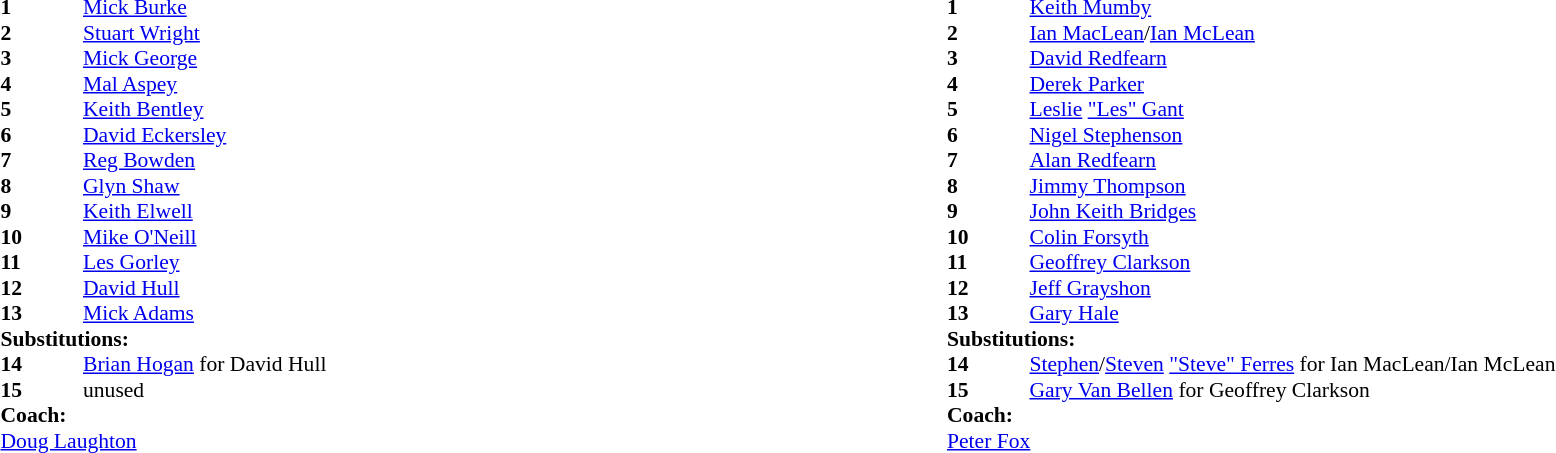<table width="100%">
<tr>
<td valign="top" width="50%"><br><table style="font-size: 90%" cellspacing="0" cellpadding="0">
<tr>
<th width="55"></th>
</tr>
<tr>
<td><strong>1</strong></td>
<td><a href='#'>Mick Burke</a></td>
</tr>
<tr>
<td><strong>2</strong></td>
<td><a href='#'>Stuart Wright</a></td>
</tr>
<tr>
<td><strong>3</strong></td>
<td><a href='#'>Mick George</a></td>
</tr>
<tr>
<td><strong>4</strong></td>
<td><a href='#'>Mal Aspey</a></td>
</tr>
<tr>
<td><strong>5</strong></td>
<td><a href='#'>Keith Bentley</a></td>
</tr>
<tr>
<td><strong>6</strong></td>
<td><a href='#'>David Eckersley</a></td>
</tr>
<tr>
<td><strong>7</strong></td>
<td><a href='#'>Reg Bowden</a></td>
</tr>
<tr>
<td><strong>8</strong></td>
<td><a href='#'>Glyn Shaw</a></td>
</tr>
<tr>
<td><strong>9</strong></td>
<td><a href='#'>Keith Elwell</a></td>
</tr>
<tr>
<td><strong>10</strong></td>
<td><a href='#'>Mike O'Neill</a></td>
</tr>
<tr>
<td><strong>11</strong></td>
<td><a href='#'>Les Gorley</a></td>
</tr>
<tr>
<td><strong>12</strong></td>
<td><a href='#'>David Hull</a></td>
</tr>
<tr>
<td><strong>13</strong></td>
<td><a href='#'>Mick Adams</a></td>
</tr>
<tr>
<td colspan=3><strong>Substitutions:</strong></td>
</tr>
<tr>
<td><strong>14</strong></td>
<td><a href='#'>Brian Hogan</a> for David Hull</td>
</tr>
<tr>
<td><strong>15</strong></td>
<td>unused</td>
</tr>
<tr>
<td colspan=3><strong>Coach:</strong></td>
</tr>
<tr>
<td colspan="4"><a href='#'>Doug Laughton</a></td>
</tr>
</table>
</td>
<td valign="top" width="50%"><br><table style="font-size: 90%" cellspacing="0" cellpadding="0">
<tr>
<th width="55"></th>
</tr>
<tr>
<td><strong>1</strong></td>
<td><a href='#'>Keith Mumby</a></td>
</tr>
<tr>
<td><strong>2</strong></td>
<td><a href='#'>Ian MacLean</a>/<a href='#'>Ian McLean</a></td>
</tr>
<tr>
<td><strong>3</strong></td>
<td><a href='#'>David Redfearn</a></td>
</tr>
<tr>
<td><strong>4</strong></td>
<td><a href='#'>Derek Parker</a></td>
</tr>
<tr>
<td><strong>5</strong></td>
<td><a href='#'>Leslie</a> <a href='#'>"Les" Gant</a></td>
</tr>
<tr>
<td><strong>6</strong></td>
<td><a href='#'>Nigel Stephenson</a></td>
</tr>
<tr>
<td><strong>7</strong></td>
<td><a href='#'>Alan Redfearn</a></td>
</tr>
<tr>
<td><strong>8</strong></td>
<td><a href='#'>Jimmy Thompson</a></td>
</tr>
<tr>
<td><strong>9</strong></td>
<td><a href='#'>John Keith Bridges</a></td>
</tr>
<tr>
<td><strong>10</strong></td>
<td><a href='#'>Colin Forsyth</a></td>
</tr>
<tr>
<td><strong>11</strong></td>
<td><a href='#'>Geoffrey Clarkson</a></td>
</tr>
<tr>
<td><strong>12</strong></td>
<td><a href='#'>Jeff Grayshon</a></td>
</tr>
<tr>
<td><strong>13</strong></td>
<td><a href='#'>Gary Hale </a></td>
</tr>
<tr>
<td colspan=3><strong>Substitutions:</strong></td>
</tr>
<tr>
<td><strong>14</strong></td>
<td><a href='#'>Stephen</a>/<a href='#'>Steven</a> <a href='#'>"Steve" Ferres</a> for Ian MacLean/Ian McLean</td>
</tr>
<tr>
<td><strong>15</strong></td>
<td><a href='#'>Gary Van Bellen</a> for Geoffrey Clarkson</td>
</tr>
<tr>
<td colspan=3><strong>Coach:</strong></td>
</tr>
<tr>
<td colspan="4"><a href='#'>Peter Fox</a></td>
</tr>
</table>
</td>
</tr>
</table>
